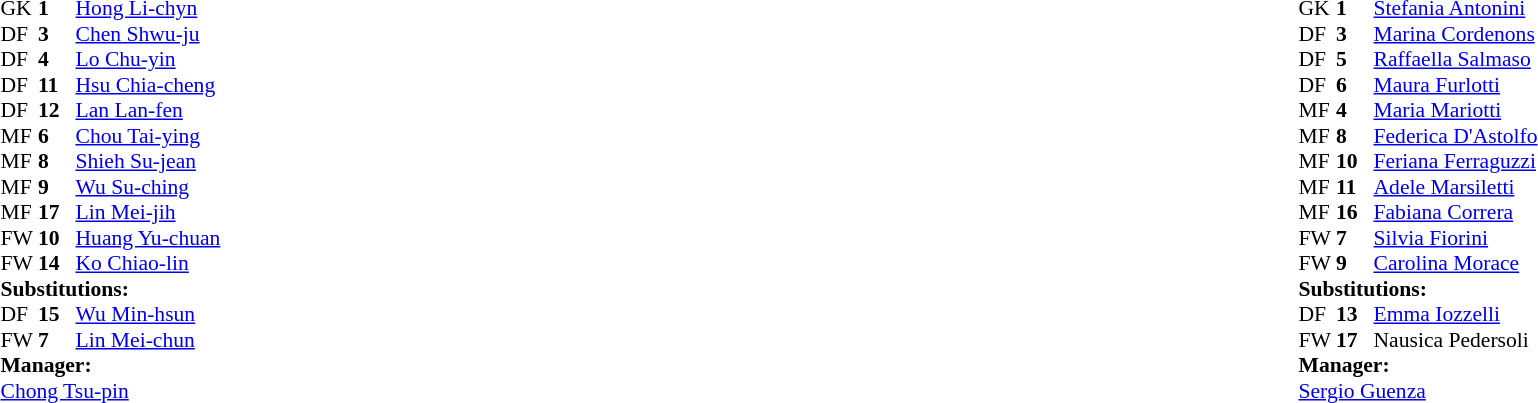<table width="100%">
<tr>
<td valign="top" width="40%"><br><table style="font-size:90%" cellspacing="0" cellpadding="0">
<tr>
<th width=25></th>
<th width=25></th>
</tr>
<tr>
<td>GK</td>
<td><strong>1</strong></td>
<td><a href='#'>Hong Li-chyn</a></td>
</tr>
<tr>
<td>DF</td>
<td><strong>3</strong></td>
<td><a href='#'>Chen Shwu-ju</a></td>
</tr>
<tr>
<td>DF</td>
<td><strong>4</strong></td>
<td><a href='#'>Lo Chu-yin</a></td>
</tr>
<tr>
<td>DF</td>
<td><strong>11</strong></td>
<td><a href='#'>Hsu Chia-cheng</a></td>
</tr>
<tr>
<td>DF</td>
<td><strong>12</strong></td>
<td><a href='#'>Lan Lan-fen</a></td>
</tr>
<tr>
<td>MF</td>
<td><strong>6</strong></td>
<td><a href='#'>Chou Tai-ying</a></td>
</tr>
<tr>
<td>MF</td>
<td><strong>8</strong></td>
<td><a href='#'>Shieh Su-jean</a></td>
</tr>
<tr>
<td>MF</td>
<td><strong>9</strong></td>
<td><a href='#'>Wu Su-ching</a></td>
</tr>
<tr>
<td>MF</td>
<td><strong>17</strong></td>
<td><a href='#'>Lin Mei-jih</a></td>
<td></td>
<td></td>
</tr>
<tr>
<td>FW</td>
<td><strong>10</strong></td>
<td><a href='#'>Huang Yu-chuan</a></td>
<td></td>
<td></td>
</tr>
<tr>
<td>FW</td>
<td><strong>14</strong></td>
<td><a href='#'>Ko Chiao-lin</a></td>
</tr>
<tr>
<td colspan=3><strong>Substitutions:</strong></td>
</tr>
<tr>
<td>DF</td>
<td><strong>15</strong></td>
<td><a href='#'>Wu Min-hsun</a></td>
<td></td>
<td></td>
</tr>
<tr>
<td>FW</td>
<td><strong>7</strong></td>
<td><a href='#'>Lin Mei-chun</a></td>
<td></td>
<td></td>
</tr>
<tr>
<td colspan=3><strong>Manager:</strong></td>
</tr>
<tr>
<td colspan=3><a href='#'>Chong Tsu-pin</a></td>
</tr>
</table>
</td>
<td valign="top"></td>
<td valign="top" width="50%"><br><table style="font-size:90%; margin:auto" cellspacing="0" cellpadding="0">
<tr>
<th width=25></th>
<th width=25></th>
</tr>
<tr>
<td>GK</td>
<td><strong>1</strong></td>
<td><a href='#'>Stefania Antonini</a></td>
</tr>
<tr>
<td>DF</td>
<td><strong>3</strong></td>
<td><a href='#'>Marina Cordenons</a></td>
</tr>
<tr>
<td>DF</td>
<td><strong>5</strong></td>
<td><a href='#'>Raffaella Salmaso</a></td>
</tr>
<tr>
<td>DF</td>
<td><strong>6</strong></td>
<td><a href='#'>Maura Furlotti</a></td>
<td></td>
<td></td>
</tr>
<tr>
<td>MF</td>
<td><strong>4</strong></td>
<td><a href='#'>Maria Mariotti</a></td>
</tr>
<tr>
<td>MF</td>
<td><strong>8</strong></td>
<td><a href='#'>Federica D'Astolfo</a></td>
</tr>
<tr>
<td>MF</td>
<td><strong>10</strong></td>
<td><a href='#'>Feriana Ferraguzzi</a></td>
</tr>
<tr>
<td>MF</td>
<td><strong>11</strong></td>
<td><a href='#'>Adele Marsiletti</a></td>
</tr>
<tr>
<td>MF</td>
<td><strong>16</strong></td>
<td><a href='#'>Fabiana Correra</a></td>
<td></td>
<td></td>
</tr>
<tr>
<td>FW</td>
<td><strong>7</strong></td>
<td><a href='#'>Silvia Fiorini</a></td>
<td></td>
</tr>
<tr>
<td>FW</td>
<td><strong>9</strong></td>
<td><a href='#'>Carolina Morace</a></td>
</tr>
<tr>
<td colspan=3><strong>Substitutions:</strong></td>
</tr>
<tr>
<td>DF</td>
<td><strong>13</strong></td>
<td><a href='#'>Emma Iozzelli</a></td>
<td></td>
<td></td>
</tr>
<tr>
<td>FW</td>
<td><strong>17</strong></td>
<td>Nausica Pedersoli</td>
<td></td>
<td></td>
</tr>
<tr>
<td colspan=3><strong>Manager:</strong></td>
</tr>
<tr>
<td colspan=3><a href='#'>Sergio Guenza</a></td>
</tr>
</table>
</td>
</tr>
</table>
